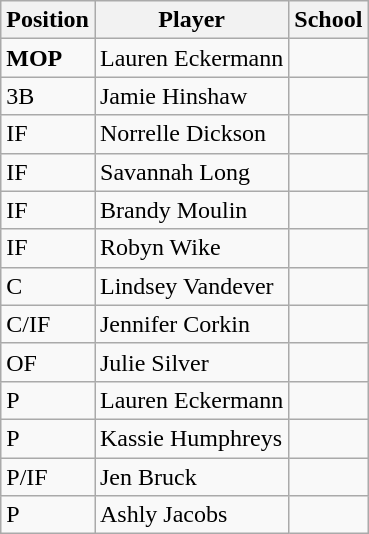<table class="wikitable">
<tr>
<th>Position</th>
<th>Player</th>
<th>School</th>
</tr>
<tr>
<td><strong>MOP</strong></td>
<td>Lauren Eckermann</td>
<td></td>
</tr>
<tr>
<td>3B</td>
<td>Jamie Hinshaw</td>
<td></td>
</tr>
<tr>
<td>IF</td>
<td>Norrelle Dickson</td>
<td></td>
</tr>
<tr>
<td>IF</td>
<td>Savannah Long</td>
<td></td>
</tr>
<tr>
<td>IF</td>
<td>Brandy Moulin</td>
<td></td>
</tr>
<tr>
<td>IF</td>
<td>Robyn Wike</td>
<td></td>
</tr>
<tr>
<td>C</td>
<td>Lindsey Vandever</td>
<td></td>
</tr>
<tr>
<td>C/IF</td>
<td>Jennifer Corkin</td>
<td></td>
</tr>
<tr>
<td>OF</td>
<td>Julie Silver</td>
<td></td>
</tr>
<tr>
<td>P</td>
<td>Lauren Eckermann</td>
<td></td>
</tr>
<tr>
<td>P</td>
<td>Kassie Humphreys</td>
<td></td>
</tr>
<tr>
<td>P/IF</td>
<td>Jen Bruck</td>
<td></td>
</tr>
<tr>
<td>P</td>
<td>Ashly Jacobs</td>
<td></td>
</tr>
</table>
